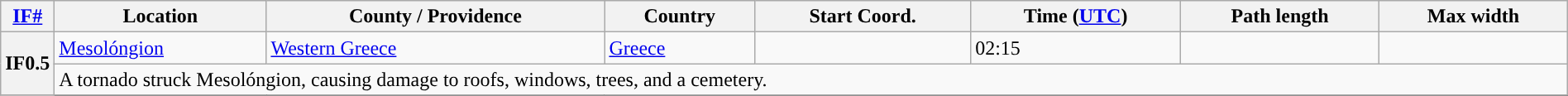<table class="wikitable sortable" style="width:100%;">
<tr>
<th scope="col" width="2%" align="center"><a href='#'>IF#</a></th>
<th scope="col" align="center" class="unsortable">Location</th>
<th scope="col" align="center" class="unsortable">County / Providence</th>
<th scope="col" align="center">Country</th>
<th scope="col" align="center">Start Coord.</th>
<th scope="col" align="center">Time (<a href='#'>UTC</a>)</th>
<th scope="col" align="center">Path length</th>
<th scope="col" align="center">Max width</th>
</tr>
<tr>
<th scope="row" rowspan="2" style="background-color:#">IF0.5</th>
<td><a href='#'>Mesolóngion</a></td>
<td><a href='#'>Western Greece</a></td>
<td><a href='#'>Greece</a></td>
<td></td>
<td>02:15</td>
<td></td>
<td></td>
</tr>
<tr class="expand-child">
<td colspan="8" style=" border-bottom: 1px solid black;">A tornado struck Mesolóngion, causing damage to roofs, windows, trees, and a cemetery.</td>
</tr>
<tr>
</tr>
</table>
